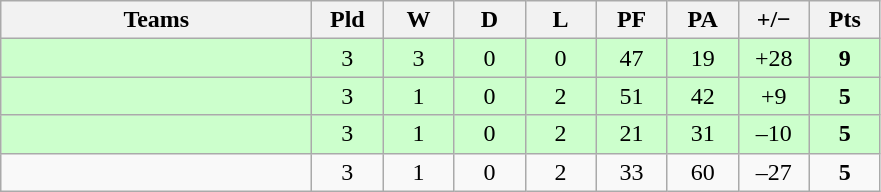<table class="wikitable" style="text-align: center;">
<tr>
<th style="width:200px;">Teams</th>
<th width="40">Pld</th>
<th width="40">W</th>
<th width="40">D</th>
<th width="40">L</th>
<th width="40">PF</th>
<th width="40">PA</th>
<th width="40">+/−</th>
<th width="40">Pts</th>
</tr>
<tr bgcolor=ccffcc>
<td align=left></td>
<td>3</td>
<td>3</td>
<td>0</td>
<td>0</td>
<td>47</td>
<td>19</td>
<td>+28</td>
<td><strong>9</strong></td>
</tr>
<tr bgcolor=ccffcc>
<td align=left></td>
<td>3</td>
<td>1</td>
<td>0</td>
<td>2</td>
<td>51</td>
<td>42</td>
<td>+9</td>
<td><strong>5</strong></td>
</tr>
<tr bgcolor=ccffcc>
<td align=left></td>
<td>3</td>
<td>1</td>
<td>0</td>
<td>2</td>
<td>21</td>
<td>31</td>
<td>–10</td>
<td><strong>5</strong></td>
</tr>
<tr>
<td align=left></td>
<td>3</td>
<td>1</td>
<td>0</td>
<td>2</td>
<td>33</td>
<td>60</td>
<td>–27</td>
<td><strong>5</strong></td>
</tr>
</table>
